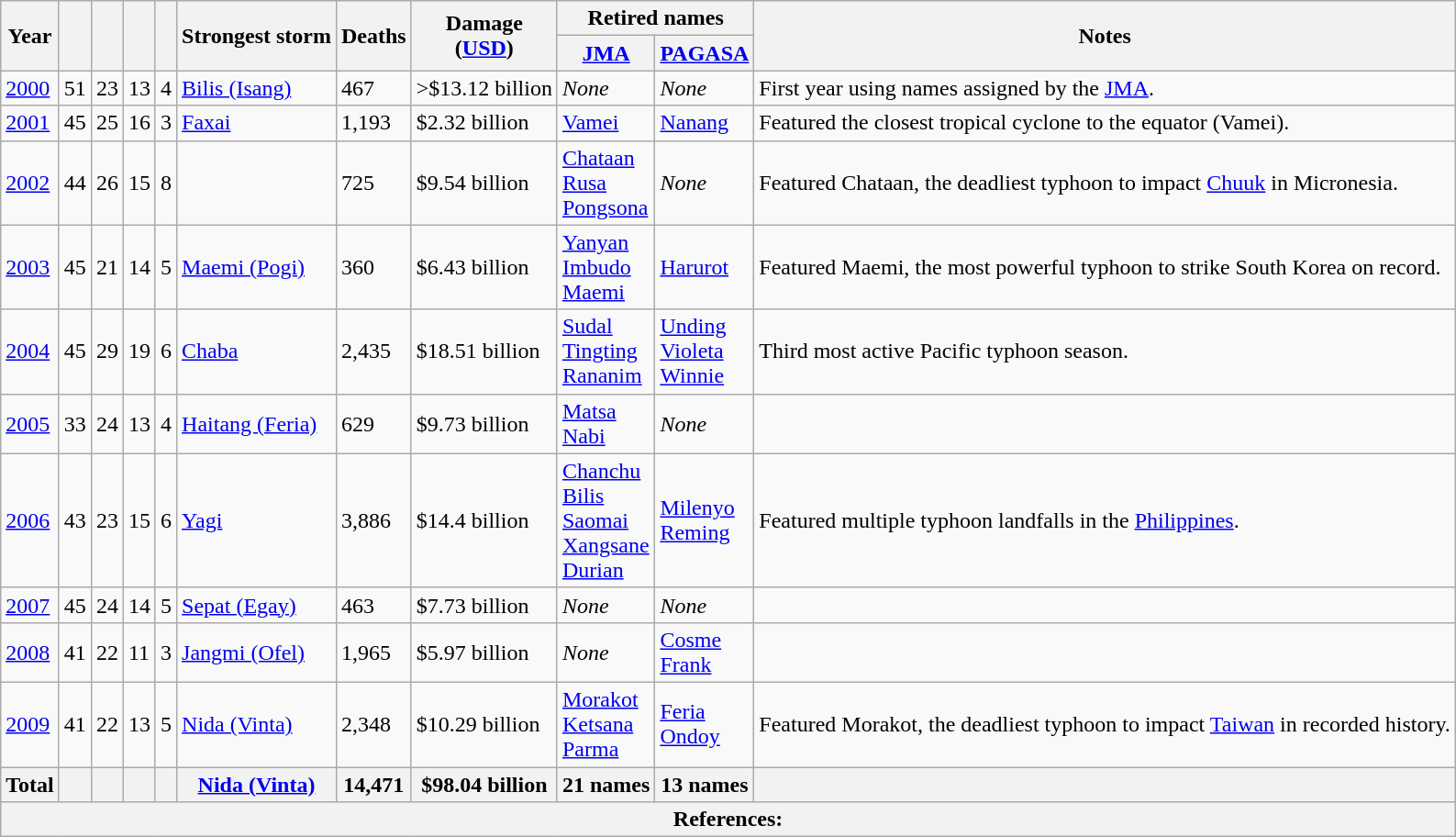<table class="wikitable sortable">
<tr>
<th rowspan=2>Year</th>
<th rowspan=2></th>
<th rowspan=2></th>
<th rowspan=2></th>
<th rowspan=2></th>
<th rowspan=2>Strongest storm</th>
<th rowspan=2>Deaths</th>
<th rowspan=2>Damage<br>(<a href='#'>USD</a>)</th>
<th colspan=2>Retired names</th>
<th rowspan=2>Notes</th>
</tr>
<tr>
<th><a href='#'>JMA</a></th>
<th><a href='#'>PAGASA</a></th>
</tr>
<tr>
<td><a href='#'>2000</a></td>
<td>51</td>
<td>23</td>
<td>13</td>
<td>4</td>
<td> <a href='#'>Bilis (Isang)</a></td>
<td>467</td>
<td>>$13.12 billion</td>
<td><em>None</em></td>
<td><em>None</em></td>
<td>First year using names assigned by the <a href='#'>JMA</a>.</td>
</tr>
<tr>
<td><a href='#'>2001</a></td>
<td>45</td>
<td>25</td>
<td>16</td>
<td>3</td>
<td> <a href='#'>Faxai</a></td>
<td>1,193</td>
<td>$2.32 billion</td>
<td> <a href='#'>Vamei</a></td>
<td> <a href='#'>Nanang</a></td>
<td>Featured the closest tropical cyclone to the equator (Vamei).</td>
</tr>
<tr>
<td><a href='#'>2002</a></td>
<td>44</td>
<td>26</td>
<td>15</td>
<td>8</td>
<td></td>
<td>725</td>
<td>$9.54 billion</td>
<td> <a href='#'>Chataan</a><br> <a href='#'>Rusa</a><br> <a href='#'>Pongsona</a></td>
<td><em>None</em></td>
<td>Featured Chataan, the deadliest typhoon to impact <a href='#'>Chuuk</a> in Micronesia.</td>
</tr>
<tr>
<td><a href='#'>2003</a></td>
<td>45</td>
<td>21</td>
<td>14</td>
<td>5</td>
<td> <a href='#'>Maemi (Pogi)</a></td>
<td>360</td>
<td>$6.43 billion</td>
<td> <a href='#'>Yanyan</a><br> <a href='#'>Imbudo</a><br> <a href='#'>Maemi</a></td>
<td> <a href='#'>Harurot</a></td>
<td>Featured Maemi, the most powerful typhoon to strike South Korea on record.</td>
</tr>
<tr>
<td><a href='#'>2004</a></td>
<td>45</td>
<td>29</td>
<td>19</td>
<td>6</td>
<td> <a href='#'>Chaba</a></td>
<td>2,435</td>
<td>$18.51 billion</td>
<td> <a href='#'>Sudal</a><br> <a href='#'>Tingting</a><br> <a href='#'>Rananim</a></td>
<td> <a href='#'>Unding</a><br> <a href='#'>Violeta</a><br> <a href='#'>Winnie</a></td>
<td>Third most active Pacific typhoon season.</td>
</tr>
<tr>
<td><a href='#'>2005</a></td>
<td>33</td>
<td>24</td>
<td>13</td>
<td>4</td>
<td> <a href='#'>Haitang (Feria)</a></td>
<td>629</td>
<td>$9.73 billion</td>
<td> <a href='#'>Matsa</a><br> <a href='#'>Nabi</a><br></td>
<td><em>None</em></td>
<td></td>
</tr>
<tr>
<td><a href='#'>2006</a></td>
<td>43</td>
<td>23</td>
<td>15</td>
<td>6</td>
<td> <a href='#'>Yagi</a></td>
<td>3,886</td>
<td>$14.4 billion</td>
<td> <a href='#'>Chanchu</a><br> <a href='#'>Bilis</a><br> <a href='#'>Saomai</a><br> <a href='#'>Xangsane</a><br> <a href='#'>Durian</a></td>
<td> <a href='#'>Milenyo</a><br> <a href='#'>Reming</a></td>
<td>Featured multiple typhoon landfalls in the <a href='#'>Philippines</a>.</td>
</tr>
<tr>
<td><a href='#'>2007</a></td>
<td>45</td>
<td>24</td>
<td>14</td>
<td>5</td>
<td> <a href='#'>Sepat (Egay)</a></td>
<td>463</td>
<td>$7.73 billion</td>
<td><em>None</em></td>
<td><em>None</em></td>
<td></td>
</tr>
<tr>
<td><a href='#'>2008</a></td>
<td>41</td>
<td>22</td>
<td>11</td>
<td>3</td>
<td> <a href='#'>Jangmi (Ofel)</a></td>
<td>1,965</td>
<td>$5.97 billion</td>
<td><em>None</em></td>
<td> <a href='#'>Cosme</a><br> <a href='#'>Frank</a></td>
<td></td>
</tr>
<tr>
<td><a href='#'>2009</a></td>
<td>41</td>
<td>22</td>
<td>13</td>
<td>5</td>
<td> <a href='#'>Nida (Vinta)</a></td>
<td>2,348</td>
<td>$10.29 billion</td>
<td> <a href='#'>Morakot</a><br> <a href='#'>Ketsana</a><br> <a href='#'>Parma</a></td>
<td> <a href='#'>Feria</a><br> <a href='#'>Ondoy</a><br></td>
<td>Featured Morakot, the deadliest typhoon to impact <a href='#'>Taiwan</a> in recorded history.</td>
</tr>
<tr class="sortbottom">
<th>Total</th>
<th></th>
<th></th>
<th></th>
<th></th>
<th> <a href='#'>Nida (Vinta)</a></th>
<th>14,471</th>
<th>$98.04 billion</th>
<th>21 names</th>
<th>13 names</th>
<th></th>
</tr>
<tr>
<th colspan=11>References:</th>
</tr>
</table>
